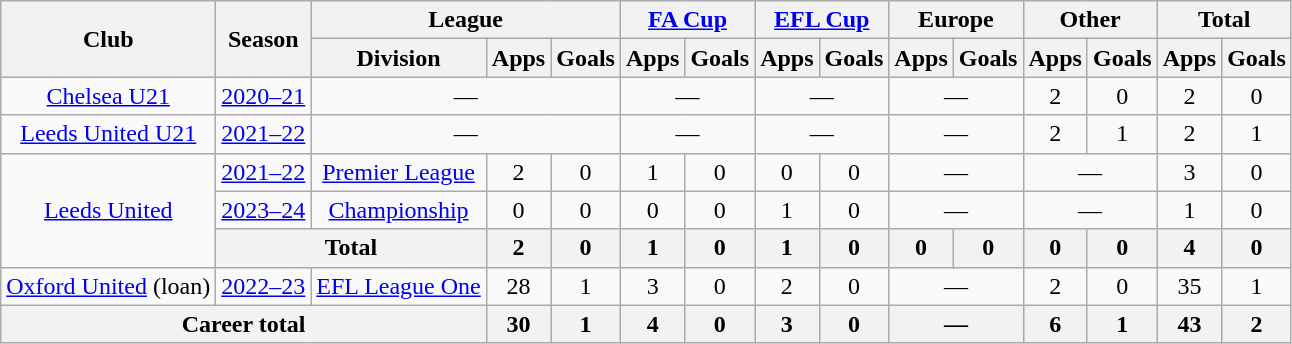<table class="wikitable" style="text-align:center">
<tr>
<th rowspan=2>Club</th>
<th rowspan=2>Season</th>
<th colspan=3>League</th>
<th colspan=2><a href='#'>FA Cup</a></th>
<th colspan=2><a href='#'>EFL Cup</a></th>
<th colspan=2>Europe</th>
<th colspan=2>Other</th>
<th colspan=2>Total</th>
</tr>
<tr>
<th>Division</th>
<th>Apps</th>
<th>Goals</th>
<th>Apps</th>
<th>Goals</th>
<th>Apps</th>
<th>Goals</th>
<th>Apps</th>
<th>Goals</th>
<th>Apps</th>
<th>Goals</th>
<th>Apps</th>
<th>Goals</th>
</tr>
<tr>
<td><a href='#'>Chelsea U21</a></td>
<td><a href='#'>2020–21</a></td>
<td colspan="3">—</td>
<td colspan="2">—</td>
<td colspan=2>—</td>
<td colspan=2>—</td>
<td>2</td>
<td>0</td>
<td>2</td>
<td>0</td>
</tr>
<tr>
<td><a href='#'>Leeds United U21</a></td>
<td><a href='#'>2021–22</a></td>
<td colspan="3">—</td>
<td colspan=2>—</td>
<td colspan=2>—</td>
<td colspan=2>—</td>
<td>2</td>
<td>1</td>
<td>2</td>
<td>1</td>
</tr>
<tr>
<td rowspan="3"><a href='#'>Leeds United</a></td>
<td><a href='#'>2021–22</a></td>
<td><a href='#'>Premier League</a></td>
<td>2</td>
<td>0</td>
<td>1</td>
<td>0</td>
<td>0</td>
<td>0</td>
<td colspan=2>—</td>
<td colspan=2>—</td>
<td>3</td>
<td>0</td>
</tr>
<tr>
<td><a href='#'>2023–24</a></td>
<td><a href='#'>Championship</a></td>
<td>0</td>
<td>0</td>
<td>0</td>
<td>0</td>
<td>1</td>
<td>0</td>
<td colspan=2>—</td>
<td colspan=2>—</td>
<td>1</td>
<td>0</td>
</tr>
<tr>
<th colspan="2">Total</th>
<th>2</th>
<th>0</th>
<th>1</th>
<th>0</th>
<th>1</th>
<th>0</th>
<th>0</th>
<th>0</th>
<th>0</th>
<th>0</th>
<th>4</th>
<th>0</th>
</tr>
<tr>
<td><a href='#'>Oxford United</a> (loan)</td>
<td><a href='#'>2022–23</a></td>
<td><a href='#'>EFL League One</a></td>
<td>28</td>
<td>1</td>
<td>3</td>
<td>0</td>
<td>2</td>
<td>0</td>
<td colspan=2>—</td>
<td>2</td>
<td>0</td>
<td>35</td>
<td>1</td>
</tr>
<tr>
<th colspan=3>Career total</th>
<th>30</th>
<th>1</th>
<th>4</th>
<th>0</th>
<th>3</th>
<th>0</th>
<th colspan=2>—</th>
<th>6</th>
<th>1</th>
<th>43</th>
<th>2</th>
</tr>
</table>
